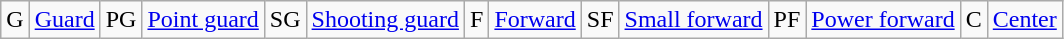<table class=wikitable>
<tr>
<td>G</td>
<td><a href='#'>Guard</a></td>
<td>PG</td>
<td><a href='#'>Point guard</a></td>
<td>SG</td>
<td><a href='#'>Shooting guard</a></td>
<td>F</td>
<td><a href='#'>Forward</a></td>
<td>SF</td>
<td><a href='#'>Small forward</a></td>
<td>PF</td>
<td><a href='#'>Power forward</a></td>
<td>C</td>
<td><a href='#'>Center</a></td>
</tr>
</table>
